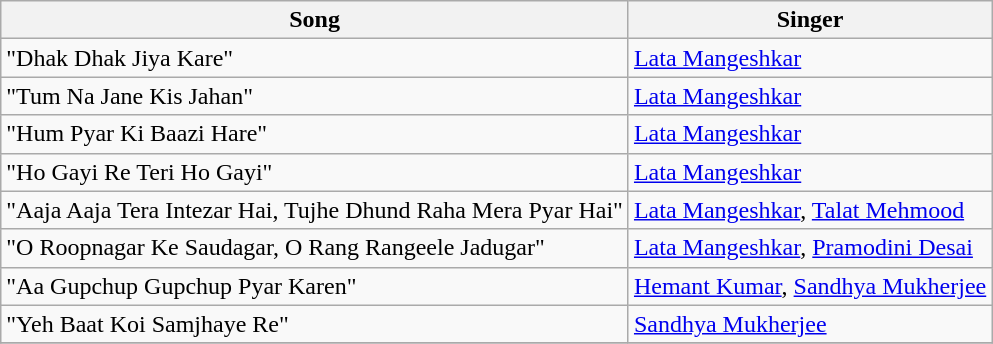<table class="wikitable">
<tr>
<th>Song</th>
<th>Singer</th>
</tr>
<tr>
<td>"Dhak Dhak Jiya Kare"</td>
<td><a href='#'>Lata Mangeshkar</a></td>
</tr>
<tr>
<td>"Tum Na Jane Kis Jahan"</td>
<td><a href='#'>Lata Mangeshkar</a></td>
</tr>
<tr>
<td>"Hum Pyar Ki Baazi Hare"</td>
<td><a href='#'>Lata Mangeshkar</a></td>
</tr>
<tr>
<td>"Ho Gayi Re Teri Ho Gayi"</td>
<td><a href='#'>Lata Mangeshkar</a></td>
</tr>
<tr>
<td>"Aaja Aaja Tera Intezar Hai, Tujhe Dhund Raha Mera Pyar Hai"</td>
<td><a href='#'>Lata Mangeshkar</a>, <a href='#'>Talat Mehmood</a></td>
</tr>
<tr>
<td>"O Roopnagar Ke Saudagar, O Rang Rangeele Jadugar"</td>
<td><a href='#'>Lata Mangeshkar</a>, <a href='#'>Pramodini Desai</a></td>
</tr>
<tr>
<td>"Aa Gupchup Gupchup Pyar Karen"</td>
<td><a href='#'>Hemant Kumar</a>, <a href='#'>Sandhya Mukherjee</a></td>
</tr>
<tr>
<td>"Yeh Baat Koi Samjhaye Re"</td>
<td><a href='#'>Sandhya Mukherjee</a></td>
</tr>
<tr>
</tr>
</table>
